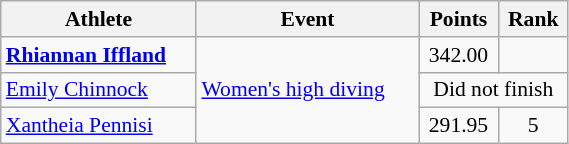<table class="wikitable" style="text-align:center; font-size:90%; width:30%;">
<tr>
<th>Athlete</th>
<th>Event</th>
<th>Points</th>
<th>Rank</th>
</tr>
<tr>
<td align="left"><strong><a href='#'>Rhiannan Iffland</a></strong></td>
<td rowspan="3" align="left"><a href='#'>Women's high diving</a></td>
<td>342.00</td>
<td></td>
</tr>
<tr>
<td align="left"><a href='#'>Emily Chinnock</a></td>
<td colspan="2">Did not finish</td>
</tr>
<tr>
<td align="left"><a href='#'>Xantheia Pennisi</a></td>
<td>291.95</td>
<td>5</td>
</tr>
</table>
